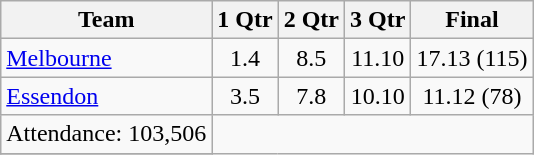<table class="wikitable">
<tr>
<th>Team</th>
<th>1 Qtr</th>
<th>2 Qtr</th>
<th>3 Qtr</th>
<th>Final</th>
</tr>
<tr>
<td><a href='#'>Melbourne</a></td>
<td align=center>1.4</td>
<td align=center>8.5</td>
<td align=center>11.10</td>
<td align=center>17.13 (115)</td>
</tr>
<tr>
<td><a href='#'>Essendon</a></td>
<td align=center>3.5</td>
<td align=center>7.8</td>
<td align=center>10.10</td>
<td align=center>11.12 (78)</td>
</tr>
<tr>
<td align=center>Attendance: 103,506</td>
</tr>
<tr>
</tr>
</table>
